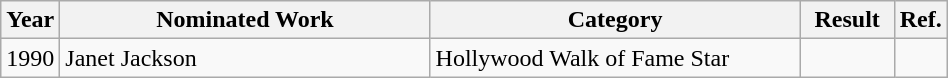<table class="wikitable" width="50%">
<tr>
<th width="5%">Year</th>
<th width="40%">Nominated Work</th>
<th width="40%">Category</th>
<th width="10%">Result</th>
<th width="5%">Ref.</th>
</tr>
<tr>
<td>1990</td>
<td>Janet Jackson</td>
<td>Hollywood Walk of Fame Star</td>
<td></td>
<td></td>
</tr>
</table>
